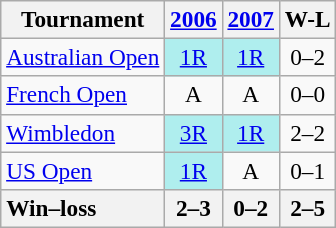<table class=wikitable style=text-align:center;font-size:97%>
<tr>
<th>Tournament</th>
<th><a href='#'>2006</a></th>
<th><a href='#'>2007</a></th>
<th>W-L</th>
</tr>
<tr>
<td align=left><a href='#'>Australian Open</a></td>
<td bgcolor=afeeee><a href='#'>1R</a></td>
<td bgcolor=afeeee><a href='#'>1R</a></td>
<td>0–2</td>
</tr>
<tr>
<td align=left><a href='#'>French Open</a></td>
<td>A</td>
<td>A</td>
<td>0–0</td>
</tr>
<tr>
<td align=left><a href='#'>Wimbledon</a></td>
<td bgcolor=afeeee><a href='#'>3R</a></td>
<td bgcolor=afeeee><a href='#'>1R</a></td>
<td>2–2</td>
</tr>
<tr>
<td align=left><a href='#'>US Open</a></td>
<td bgcolor=afeeee><a href='#'>1R</a></td>
<td>A</td>
<td>0–1</td>
</tr>
<tr>
<th style=text-align:left>Win–loss</th>
<th>2–3</th>
<th>0–2</th>
<th>2–5</th>
</tr>
</table>
